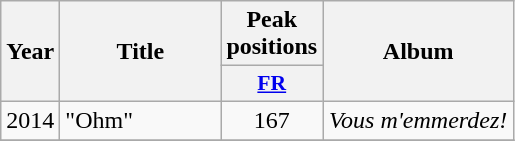<table class="wikitable">
<tr>
<th align="center" rowspan="2" width="10">Year</th>
<th align="center" rowspan="2" width="100">Title</th>
<th align="center" colspan="1" width="30">Peak positions</th>
<th align="center" rowspan="2" width="120">Album</th>
</tr>
<tr>
<th scope="col" style="width:3em;font-size:90%;"><a href='#'>FR</a><br></th>
</tr>
<tr>
<td align="center" rowspan="1">2014</td>
<td>"Ohm"</td>
<td align="center">167</td>
<td align="center"><em>Vous m'emmerdez!</em></td>
</tr>
<tr>
</tr>
</table>
